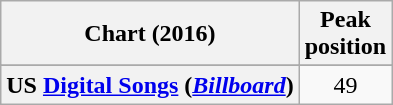<table class="wikitable sortable plainrowheaders" style="text-align:center">
<tr>
<th>Chart (2016)</th>
<th>Peak<br>position</th>
</tr>
<tr>
</tr>
<tr>
<th scope="row">US <a href='#'>Digital Songs</a> (<em><a href='#'>Billboard</a></em>)</th>
<td>49</td>
</tr>
</table>
